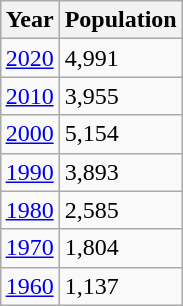<table class="wikitable" align="right" style="margin-left: 1em">
<tr>
<th>Year</th>
<th>Population</th>
</tr>
<tr>
<td><a href='#'>2020</a></td>
<td>4,991</td>
</tr>
<tr>
<td><a href='#'>2010</a></td>
<td>3,955</td>
</tr>
<tr>
<td><a href='#'>2000</a></td>
<td>5,154</td>
</tr>
<tr>
<td><a href='#'>1990</a></td>
<td>3,893</td>
</tr>
<tr>
<td><a href='#'>1980</a></td>
<td>2,585</td>
</tr>
<tr>
<td><a href='#'>1970</a></td>
<td>1,804</td>
</tr>
<tr>
<td><a href='#'>1960</a></td>
<td>1,137</td>
</tr>
</table>
